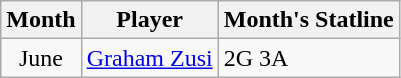<table class=wikitable>
<tr>
<th>Month</th>
<th>Player</th>
<th>Month's Statline</th>
</tr>
<tr>
<td align=center>June</td>
<td> <a href='#'>Graham Zusi</a></td>
<td>2G 3A</td>
</tr>
</table>
